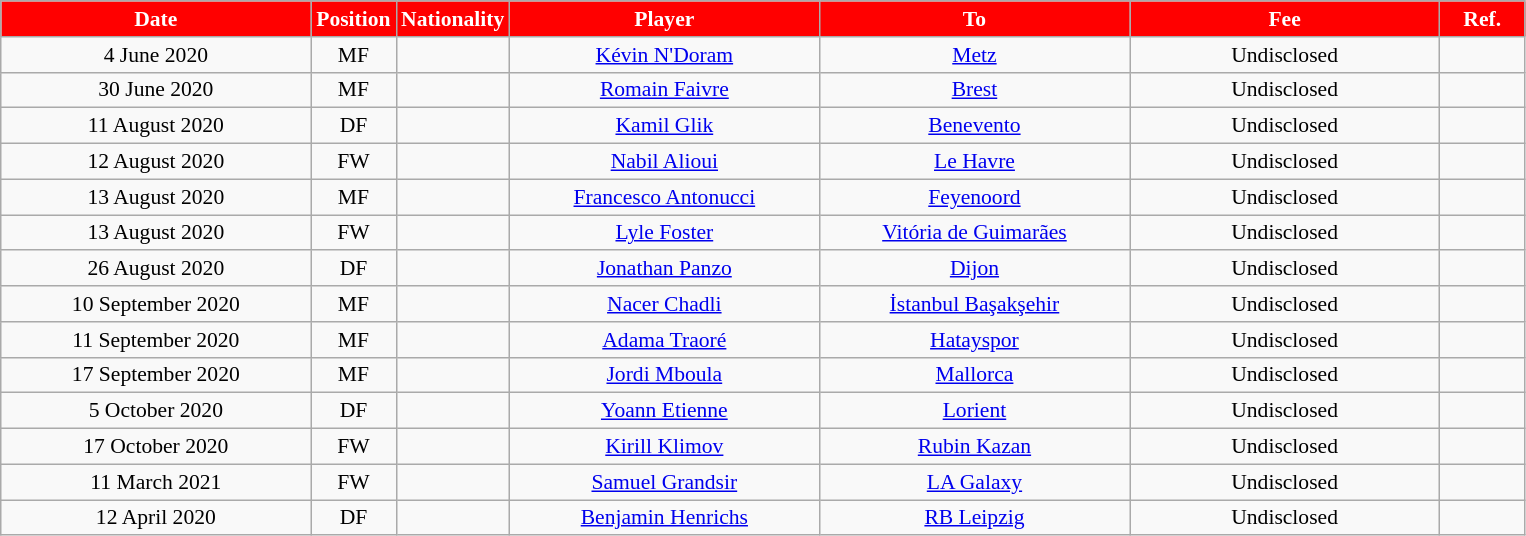<table class="wikitable"  style="text-align:center; font-size:90%; ">
<tr>
<th style="background:#ff0000; color:white; width:200px;">Date</th>
<th style="background:#ff0000; color:white; width:50px;">Position</th>
<th style="background:#ff0000; color:white; width:50px;">Nationality</th>
<th style="background:#ff0000; color:white; width:200px;">Player</th>
<th style="background:#ff0000; color:white; width:200px;">To</th>
<th style="background:#ff0000; color:white; width:200px;">Fee</th>
<th style="background:#ff0000; color:white; width:50px;">Ref.</th>
</tr>
<tr>
<td>4 June 2020</td>
<td>MF</td>
<td></td>
<td><a href='#'>Kévin N'Doram</a></td>
<td><a href='#'>Metz</a></td>
<td>Undisclosed</td>
<td></td>
</tr>
<tr>
<td>30 June 2020</td>
<td>MF</td>
<td></td>
<td><a href='#'>Romain Faivre</a></td>
<td><a href='#'>Brest</a></td>
<td>Undisclosed</td>
<td></td>
</tr>
<tr>
<td>11 August 2020</td>
<td>DF</td>
<td></td>
<td><a href='#'>Kamil Glik</a></td>
<td><a href='#'>Benevento</a></td>
<td>Undisclosed</td>
<td></td>
</tr>
<tr>
<td>12 August 2020</td>
<td>FW</td>
<td></td>
<td><a href='#'>Nabil Alioui</a></td>
<td><a href='#'>Le Havre</a></td>
<td>Undisclosed</td>
<td></td>
</tr>
<tr>
<td>13 August 2020</td>
<td>MF</td>
<td></td>
<td><a href='#'>Francesco Antonucci</a></td>
<td><a href='#'>Feyenoord</a></td>
<td>Undisclosed</td>
<td></td>
</tr>
<tr>
<td>13 August 2020</td>
<td>FW</td>
<td></td>
<td><a href='#'>Lyle Foster</a></td>
<td><a href='#'>Vitória de Guimarães</a></td>
<td>Undisclosed</td>
<td></td>
</tr>
<tr>
<td>26 August 2020</td>
<td>DF</td>
<td></td>
<td><a href='#'>Jonathan Panzo</a></td>
<td><a href='#'>Dijon</a></td>
<td>Undisclosed</td>
<td></td>
</tr>
<tr>
<td>10 September 2020</td>
<td>MF</td>
<td></td>
<td><a href='#'>Nacer Chadli</a></td>
<td><a href='#'>İstanbul Başakşehir</a></td>
<td>Undisclosed</td>
<td></td>
</tr>
<tr>
<td>11 September 2020</td>
<td>MF</td>
<td></td>
<td><a href='#'>Adama Traoré</a></td>
<td><a href='#'>Hatayspor</a></td>
<td>Undisclosed</td>
<td></td>
</tr>
<tr>
<td>17 September 2020</td>
<td>MF</td>
<td></td>
<td><a href='#'>Jordi Mboula</a></td>
<td><a href='#'>Mallorca</a></td>
<td>Undisclosed</td>
<td></td>
</tr>
<tr>
<td>5 October 2020</td>
<td>DF</td>
<td></td>
<td><a href='#'>Yoann Etienne</a></td>
<td><a href='#'>Lorient</a></td>
<td>Undisclosed</td>
<td></td>
</tr>
<tr>
<td>17 October 2020</td>
<td>FW</td>
<td></td>
<td><a href='#'>Kirill Klimov</a></td>
<td><a href='#'>Rubin Kazan</a></td>
<td>Undisclosed</td>
<td></td>
</tr>
<tr>
<td>11 March 2021</td>
<td>FW</td>
<td></td>
<td><a href='#'>Samuel Grandsir</a></td>
<td><a href='#'>LA Galaxy</a></td>
<td>Undisclosed</td>
<td></td>
</tr>
<tr>
<td>12 April 2020</td>
<td>DF</td>
<td></td>
<td><a href='#'>Benjamin Henrichs</a></td>
<td><a href='#'>RB Leipzig</a></td>
<td>Undisclosed</td>
<td></td>
</tr>
</table>
